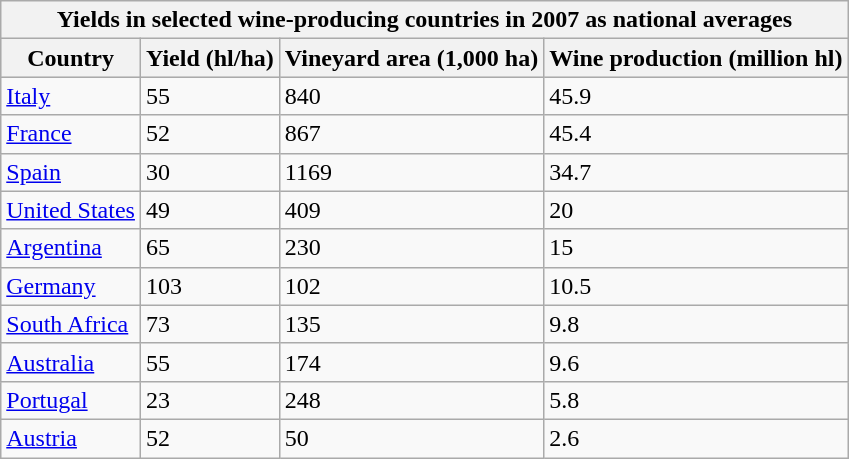<table class="wikitable">
<tr>
<th colspan="4">Yields in selected wine-producing countries in 2007 as national averages</th>
</tr>
<tr bgcolor="lightgrey">
<th>Country</th>
<th>Yield (hl/ha)</th>
<th>Vineyard area (1,000 ha)</th>
<th>Wine production (million hl)</th>
</tr>
<tr>
<td><a href='#'>Italy</a></td>
<td>55</td>
<td>840</td>
<td>45.9</td>
</tr>
<tr>
<td><a href='#'>France</a></td>
<td>52</td>
<td>867</td>
<td>45.4</td>
</tr>
<tr>
<td><a href='#'>Spain</a></td>
<td>30</td>
<td>1169</td>
<td>34.7</td>
</tr>
<tr>
<td><a href='#'>United States</a></td>
<td>49</td>
<td>409</td>
<td>20</td>
</tr>
<tr>
<td><a href='#'>Argentina</a></td>
<td>65</td>
<td>230</td>
<td>15</td>
</tr>
<tr>
<td><a href='#'>Germany</a></td>
<td>103</td>
<td>102</td>
<td>10.5</td>
</tr>
<tr>
<td><a href='#'>South Africa</a></td>
<td>73</td>
<td>135</td>
<td>9.8</td>
</tr>
<tr>
<td><a href='#'>Australia</a></td>
<td>55</td>
<td>174</td>
<td>9.6</td>
</tr>
<tr>
<td><a href='#'>Portugal</a></td>
<td>23</td>
<td>248</td>
<td>5.8</td>
</tr>
<tr>
<td><a href='#'>Austria</a></td>
<td>52</td>
<td>50</td>
<td>2.6</td>
</tr>
</table>
